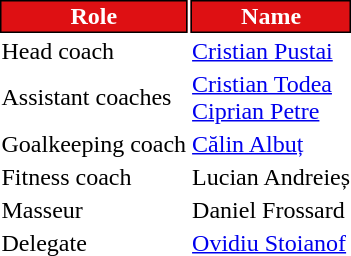<table class="toccolours">
<tr>
<th style="background:#de1013;color:#FFFFFF;border:1px solid #000000;">Role</th>
<th style="background:#de1013;color:#FFFFFF;border:1px solid #000000;">Name</th>
</tr>
<tr>
<td>Head coach</td>
<td> <a href='#'>Cristian Pustai</a></td>
</tr>
<tr>
<td>Assistant coaches</td>
<td> <a href='#'>Cristian Todea</a> <br>  <a href='#'>Ciprian Petre</a></td>
</tr>
<tr>
<td>Goalkeeping coach</td>
<td> <a href='#'>Călin Albuț</a></td>
</tr>
<tr>
<td>Fitness coach</td>
<td> Lucian Andreieș</td>
</tr>
<tr>
<td>Masseur</td>
<td> Daniel Frossard</td>
</tr>
<tr>
<td>Delegate</td>
<td> <a href='#'>Ovidiu Stoianof</a></td>
</tr>
</table>
